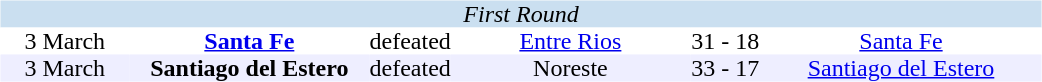<table width=700>
<tr>
<td width=700 valign="top"><br><table border=0 cellspacing=0 cellpadding=0 style="font-size: 100%; border-collapse: collapse;" width=100%>
<tr bgcolor="#CADFF0">
<td style="font-size:100%"; align="center" colspan="6"><em>First Round</em></td>
</tr>
<tr align=center bgcolor=#FFFFFF>
<td width=90>3 March</td>
<td width=170><strong><a href='#'>Santa Fe</a></strong></td>
<td width=20>defeated</td>
<td width=170><a href='#'>Entre Rios</a></td>
<td width=50>31 - 18</td>
<td width=200><a href='#'>Santa Fe</a></td>
</tr>
<tr align=center bgcolor=#EEEEFF>
<td width=90>3 March</td>
<td width=170><strong>Santiago del Estero</strong></td>
<td width=20>defeated</td>
<td width=170>Noreste</td>
<td width=50>33 - 17</td>
<td width=200><a href='#'>Santiago del Estero</a></td>
</tr>
</table>
</td>
</tr>
</table>
